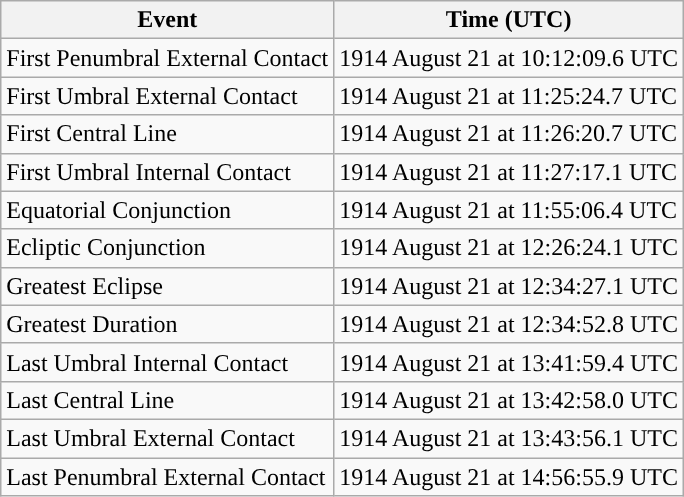<table class="wikitable">
<tr>
<th>Event</th>
<th>Time (UTC)</th>
</tr>
<tr>
<td>First Penumbral External Contact</td>
<td>1914 August 21 at 10:12:09.6 UTC</td>
</tr>
<tr>
<td>First Umbral External Contact</td>
<td>1914 August 21 at 11:25:24.7 UTC</td>
</tr>
<tr>
<td>First Central Line</td>
<td>1914 August 21 at 11:26:20.7 UTC</td>
</tr>
<tr>
<td>First Umbral Internal Contact</td>
<td>1914 August 21 at 11:27:17.1 UTC</td>
</tr>
<tr>
<td>Equatorial Conjunction</td>
<td>1914 August 21 at 11:55:06.4 UTC</td>
</tr>
<tr>
<td>Ecliptic Conjunction</td>
<td>1914 August 21 at 12:26:24.1 UTC</td>
</tr>
<tr>
<td>Greatest Eclipse</td>
<td>1914 August 21 at 12:34:27.1 UTC</td>
</tr>
<tr>
<td>Greatest Duration</td>
<td>1914 August 21 at 12:34:52.8 UTC</td>
</tr>
<tr>
<td>Last Umbral Internal Contact</td>
<td>1914 August 21 at 13:41:59.4 UTC</td>
</tr>
<tr>
<td>Last Central Line</td>
<td>1914 August 21 at 13:42:58.0 UTC</td>
</tr>
<tr>
<td>Last Umbral External Contact</td>
<td>1914 August 21 at 13:43:56.1 UTC</td>
</tr>
<tr>
<td>Last Penumbral External Contact</td>
<td>1914 August 21 at 14:56:55.9 UTC</td>
</tr>
</table>
